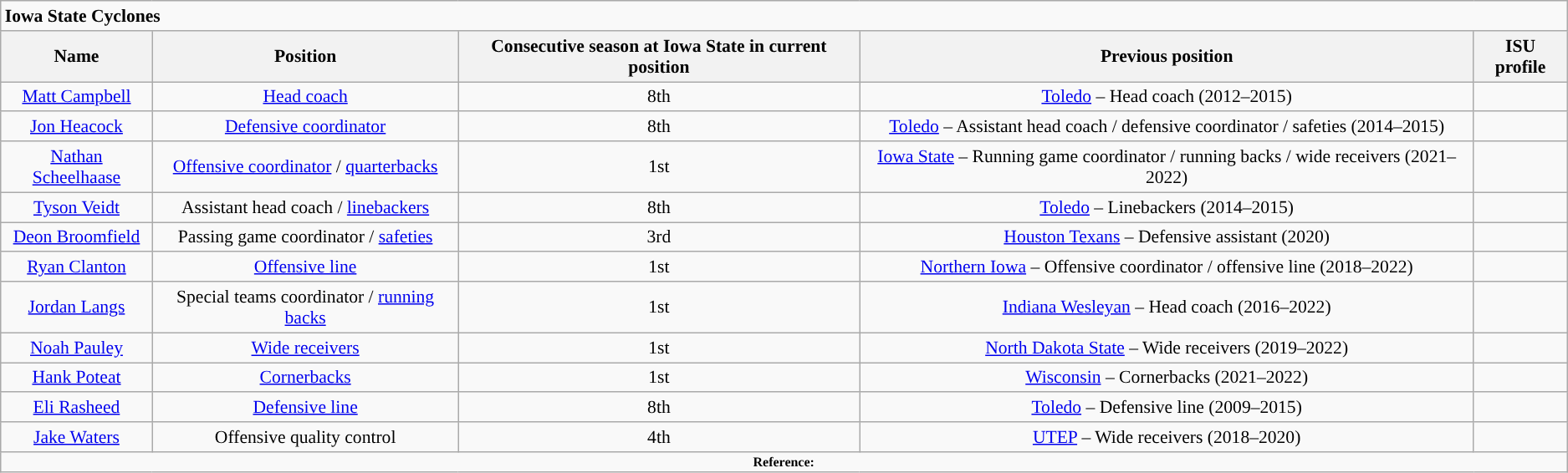<table class="wikitable" style="font-size:90%;">
<tr>
<td colspan=5><strong>Iowa State Cyclones</strong></td>
</tr>
<tr align="center";>
<th>Name</th>
<th>Position</th>
<th>Consecutive season at Iowa State in current position</th>
<th>Previous position</th>
<th>ISU profile</th>
</tr>
<tr align="center";>
<td><a href='#'>Matt Campbell</a></td>
<td><a href='#'>Head coach</a></td>
<td>8th</td>
<td><a href='#'>Toledo</a> – Head coach (2012–2015)</td>
<td></td>
</tr>
<tr align="center";>
<td><a href='#'>Jon Heacock</a></td>
<td><a href='#'>Defensive coordinator</a></td>
<td>8th</td>
<td><a href='#'>Toledo</a> – Assistant head coach / defensive coordinator / safeties (2014–2015)</td>
<td></td>
</tr>
<tr align="center";>
<td><a href='#'>Nathan Scheelhaase</a></td>
<td><a href='#'>Offensive coordinator</a> / <a href='#'>quarterbacks</a></td>
<td>1st</td>
<td><a href='#'>Iowa State</a> – Running game coordinator / running backs / wide receivers (2021–2022)</td>
<td></td>
</tr>
<tr align="center";>
<td><a href='#'>Tyson Veidt</a></td>
<td>Assistant head coach / <a href='#'>linebackers</a></td>
<td>8th</td>
<td><a href='#'>Toledo</a> – Linebackers (2014–2015)</td>
<td></td>
</tr>
<tr align="center";>
<td><a href='#'>Deon Broomfield</a></td>
<td>Passing game coordinator / <a href='#'>safeties</a></td>
<td>3rd</td>
<td><a href='#'>Houston Texans</a> – Defensive assistant (2020)</td>
<td></td>
</tr>
<tr align="center";>
<td><a href='#'>Ryan Clanton</a></td>
<td><a href='#'>Offensive line</a></td>
<td>1st</td>
<td><a href='#'>Northern Iowa</a> – Offensive coordinator / offensive line (2018–2022)</td>
<td></td>
</tr>
<tr align="center";>
<td><a href='#'>Jordan Langs</a></td>
<td>Special teams coordinator / <a href='#'>running backs</a></td>
<td>1st</td>
<td><a href='#'>Indiana Wesleyan</a> – Head coach (2016–2022)</td>
<td></td>
</tr>
<tr align="center";>
<td><a href='#'>Noah Pauley</a></td>
<td><a href='#'>Wide receivers</a></td>
<td>1st</td>
<td><a href='#'>North Dakota State</a> – Wide receivers (2019–2022)</td>
<td></td>
</tr>
<tr align="center";>
<td><a href='#'>Hank Poteat</a></td>
<td><a href='#'>Cornerbacks</a></td>
<td>1st</td>
<td><a href='#'>Wisconsin</a> – Cornerbacks (2021–2022)</td>
<td></td>
</tr>
<tr align="center";>
<td><a href='#'>Eli Rasheed</a></td>
<td><a href='#'>Defensive line</a></td>
<td>8th</td>
<td><a href='#'>Toledo</a> – Defensive line (2009–2015)</td>
<td></td>
</tr>
<tr align="center";>
<td><a href='#'>Jake Waters</a></td>
<td>Offensive quality control</td>
<td>4th</td>
<td><a href='#'>UTEP</a> – Wide receivers (2018–2020)</td>
<td></td>
</tr>
<tr>
<td colspan="5" style="font-size:8pt; text-align:center;"><strong>Reference:</strong></td>
</tr>
</table>
